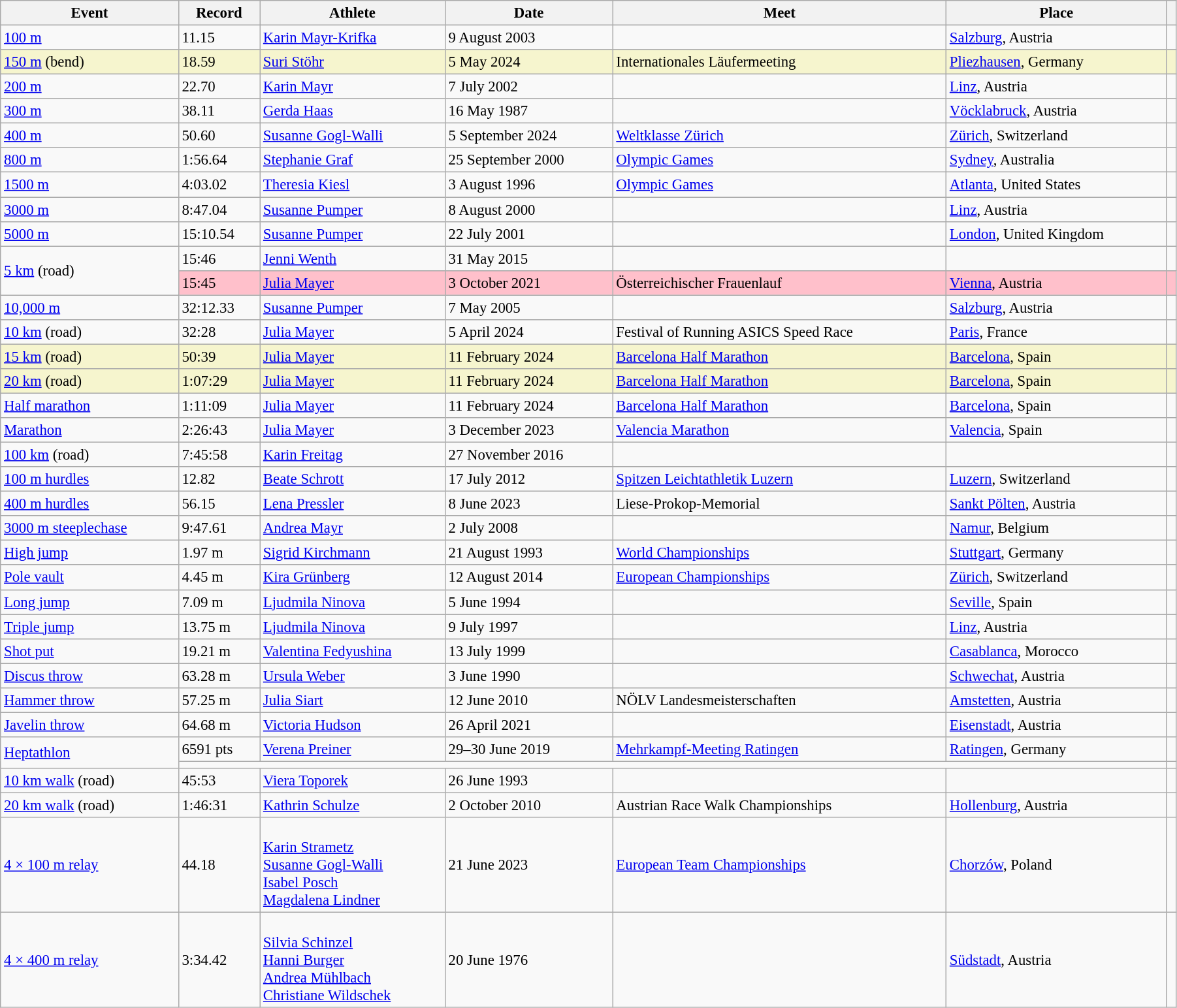<table class="wikitable" style="font-size:95%; width: 95%;">
<tr>
<th>Event</th>
<th>Record</th>
<th>Athlete</th>
<th>Date</th>
<th>Meet</th>
<th>Place</th>
<th></th>
</tr>
<tr>
<td><a href='#'>100 m</a></td>
<td>11.15 </td>
<td><a href='#'>Karin Mayr-Krifka</a></td>
<td>9 August 2003</td>
<td></td>
<td><a href='#'>Salzburg</a>, Austria</td>
<td></td>
</tr>
<tr style="background:#f6F5CE;">
<td><a href='#'>150 m</a> (bend)</td>
<td>18.59 </td>
<td><a href='#'>Suri Stöhr</a></td>
<td>5 May 2024</td>
<td>Internationales Läufermeeting</td>
<td><a href='#'>Pliezhausen</a>, Germany</td>
<td></td>
</tr>
<tr>
<td><a href='#'>200 m</a></td>
<td>22.70 </td>
<td><a href='#'>Karin Mayr</a></td>
<td>7 July 2002</td>
<td></td>
<td><a href='#'>Linz</a>, Austria</td>
<td></td>
</tr>
<tr>
<td><a href='#'>300 m</a></td>
<td>38.11</td>
<td><a href='#'>Gerda Haas</a></td>
<td>16 May 1987</td>
<td></td>
<td><a href='#'>Vöcklabruck</a>, Austria</td>
<td></td>
</tr>
<tr>
<td><a href='#'>400 m</a></td>
<td>50.60</td>
<td><a href='#'>Susanne Gogl-Walli</a></td>
<td>5 September 2024</td>
<td><a href='#'>Weltklasse Zürich</a></td>
<td><a href='#'>Zürich</a>, Switzerland</td>
<td></td>
</tr>
<tr>
<td><a href='#'>800 m</a></td>
<td>1:56.64</td>
<td><a href='#'>Stephanie Graf</a></td>
<td>25 September 2000</td>
<td><a href='#'>Olympic Games</a></td>
<td><a href='#'>Sydney</a>, Australia</td>
<td></td>
</tr>
<tr>
<td><a href='#'>1500 m</a></td>
<td>4:03.02</td>
<td><a href='#'>Theresia Kiesl</a></td>
<td>3 August 1996</td>
<td><a href='#'>Olympic Games</a></td>
<td><a href='#'>Atlanta</a>, United States</td>
<td></td>
</tr>
<tr>
<td><a href='#'>3000 m</a></td>
<td>8:47.04</td>
<td><a href='#'>Susanne Pumper</a></td>
<td>8 August 2000</td>
<td></td>
<td><a href='#'>Linz</a>, Austria</td>
<td></td>
</tr>
<tr>
<td><a href='#'>5000 m</a></td>
<td>15:10.54</td>
<td><a href='#'>Susanne Pumper</a></td>
<td>22 July 2001</td>
<td></td>
<td><a href='#'>London</a>, United Kingdom</td>
<td></td>
</tr>
<tr>
<td rowspan=2><a href='#'>5 km</a> (road)</td>
<td>15:46</td>
<td><a href='#'>Jenni Wenth</a></td>
<td>31 May 2015</td>
<td></td>
<td></td>
<td></td>
</tr>
<tr style="background:pink">
<td>15:45</td>
<td><a href='#'>Julia Mayer</a></td>
<td>3 October 2021</td>
<td>Österreichischer Frauenlauf</td>
<td><a href='#'>Vienna</a>, Austria</td>
<td></td>
</tr>
<tr>
<td><a href='#'>10,000 m</a></td>
<td>32:12.33</td>
<td><a href='#'>Susanne Pumper</a></td>
<td>7 May 2005</td>
<td></td>
<td><a href='#'>Salzburg</a>, Austria</td>
<td></td>
</tr>
<tr>
<td><a href='#'>10 km</a> (road)</td>
<td>32:28</td>
<td><a href='#'>Julia Mayer</a></td>
<td>5 April 2024</td>
<td>Festival of Running ASICS Speed Race</td>
<td><a href='#'>Paris</a>, France</td>
<td></td>
</tr>
<tr style="background:#f6F5CE;">
<td><a href='#'>15 km</a> (road)</td>
<td>50:39 </td>
<td><a href='#'>Julia Mayer</a></td>
<td>11 February 2024</td>
<td><a href='#'>Barcelona Half Marathon</a></td>
<td><a href='#'>Barcelona</a>, Spain</td>
<td></td>
</tr>
<tr style="background:#f6F5CE;">
<td><a href='#'>20 km</a> (road)</td>
<td>1:07:29 </td>
<td><a href='#'>Julia Mayer</a></td>
<td>11 February 2024</td>
<td><a href='#'>Barcelona Half Marathon</a></td>
<td><a href='#'>Barcelona</a>, Spain</td>
<td></td>
</tr>
<tr>
<td><a href='#'>Half marathon</a></td>
<td>1:11:09 </td>
<td><a href='#'>Julia Mayer</a></td>
<td>11 February 2024</td>
<td><a href='#'>Barcelona Half Marathon</a></td>
<td><a href='#'>Barcelona</a>, Spain</td>
<td></td>
</tr>
<tr>
<td><a href='#'>Marathon</a></td>
<td>2:26:43</td>
<td><a href='#'>Julia Mayer</a></td>
<td>3 December 2023</td>
<td><a href='#'>Valencia Marathon</a></td>
<td><a href='#'>Valencia</a>, Spain</td>
<td></td>
</tr>
<tr>
<td><a href='#'>100 km</a> (road)</td>
<td>7:45:58</td>
<td><a href='#'>Karin Freitag</a></td>
<td>27 November 2016</td>
<td></td>
<td></td>
<td></td>
</tr>
<tr>
<td><a href='#'>100 m hurdles</a></td>
<td>12.82 </td>
<td><a href='#'>Beate Schrott</a></td>
<td>17 July 2012</td>
<td><a href='#'>Spitzen Leichtathletik Luzern</a></td>
<td><a href='#'>Luzern</a>, Switzerland</td>
<td></td>
</tr>
<tr>
<td><a href='#'>400 m hurdles</a></td>
<td>56.15</td>
<td><a href='#'>Lena Pressler</a></td>
<td>8 June 2023</td>
<td>Liese-Prokop-Memorial</td>
<td><a href='#'>Sankt Pölten</a>, Austria</td>
<td></td>
</tr>
<tr>
<td><a href='#'>3000 m steeplechase</a></td>
<td>9:47.61</td>
<td><a href='#'>Andrea Mayr</a></td>
<td>2 July 2008</td>
<td></td>
<td><a href='#'>Namur</a>, Belgium</td>
<td></td>
</tr>
<tr>
<td><a href='#'>High jump</a></td>
<td>1.97 m</td>
<td><a href='#'>Sigrid Kirchmann</a></td>
<td>21 August 1993</td>
<td><a href='#'>World Championships</a></td>
<td><a href='#'>Stuttgart</a>, Germany</td>
<td></td>
</tr>
<tr>
<td><a href='#'>Pole vault</a></td>
<td>4.45 m</td>
<td><a href='#'>Kira Grünberg</a></td>
<td>12 August 2014</td>
<td><a href='#'>European Championships</a></td>
<td><a href='#'>Zürich</a>, Switzerland</td>
<td></td>
</tr>
<tr>
<td><a href='#'>Long jump</a></td>
<td>7.09 m </td>
<td><a href='#'>Ljudmila Ninova</a></td>
<td>5 June 1994</td>
<td></td>
<td><a href='#'>Seville</a>, Spain</td>
<td></td>
</tr>
<tr>
<td><a href='#'>Triple jump</a></td>
<td>13.75 m </td>
<td><a href='#'>Ljudmila Ninova</a></td>
<td>9 July 1997</td>
<td></td>
<td><a href='#'>Linz</a>, Austria</td>
<td></td>
</tr>
<tr>
<td><a href='#'>Shot put</a></td>
<td>19.21 m</td>
<td><a href='#'>Valentina Fedyushina</a></td>
<td>13 July 1999</td>
<td></td>
<td><a href='#'>Casablanca</a>, Morocco</td>
<td></td>
</tr>
<tr>
<td><a href='#'>Discus throw</a></td>
<td>63.28 m</td>
<td><a href='#'>Ursula Weber</a></td>
<td>3 June 1990</td>
<td></td>
<td><a href='#'>Schwechat</a>, Austria</td>
<td></td>
</tr>
<tr>
<td><a href='#'>Hammer throw</a></td>
<td>57.25 m</td>
<td><a href='#'>Julia Siart</a></td>
<td>12 June 2010</td>
<td>NÖLV Landesmeisterschaften</td>
<td><a href='#'>Amstetten</a>, Austria</td>
<td></td>
</tr>
<tr>
<td><a href='#'>Javelin throw</a></td>
<td>64.68 m</td>
<td><a href='#'>Victoria Hudson</a></td>
<td>26 April 2021</td>
<td></td>
<td><a href='#'>Eisenstadt</a>, Austria</td>
<td></td>
</tr>
<tr>
<td rowspan=2><a href='#'>Heptathlon</a></td>
<td>6591 pts</td>
<td><a href='#'>Verena Preiner</a></td>
<td>29–30 June 2019</td>
<td><a href='#'>Mehrkampf-Meeting Ratingen</a></td>
<td><a href='#'>Ratingen</a>, Germany</td>
<td></td>
</tr>
<tr>
<td colspan=5></td>
<td></td>
</tr>
<tr>
<td><a href='#'>10 km walk</a> (road)</td>
<td>45:53</td>
<td><a href='#'>Viera Toporek</a></td>
<td>26 June 1993</td>
<td></td>
<td></td>
<td></td>
</tr>
<tr>
<td><a href='#'>20 km walk</a> (road)</td>
<td>1:46:31</td>
<td><a href='#'>Kathrin Schulze</a></td>
<td>2 October 2010</td>
<td>Austrian Race Walk Championships</td>
<td><a href='#'>Hollenburg</a>, Austria</td>
<td></td>
</tr>
<tr>
<td><a href='#'>4 × 100 m relay</a></td>
<td>44.18</td>
<td><br><a href='#'>Karin Strametz</a><br><a href='#'>Susanne Gogl-Walli</a><br><a href='#'>Isabel Posch</a><br><a href='#'>Magdalena Lindner</a></td>
<td>21 June 2023</td>
<td><a href='#'>European Team Championships</a></td>
<td><a href='#'>Chorzów</a>, Poland</td>
<td></td>
</tr>
<tr>
<td><a href='#'>4 × 400 m relay</a></td>
<td>3:34.42</td>
<td><br><a href='#'>Silvia Schinzel</a><br><a href='#'>Hanni Burger</a><br><a href='#'>Andrea Mühlbach</a><br><a href='#'>Christiane Wildschek</a></td>
<td>20 June 1976</td>
<td></td>
<td><a href='#'>Südstadt</a>, Austria</td>
<td></td>
</tr>
</table>
